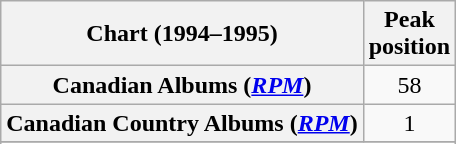<table class="wikitable sortable plainrowheaders" style="text-align:center">
<tr>
<th scope="col">Chart (1994–1995)</th>
<th scope="col">Peak<br>position</th>
</tr>
<tr>
<th scope="row">Canadian Albums (<em><a href='#'>RPM</a></em>)</th>
<td>58</td>
</tr>
<tr>
<th scope="row">Canadian Country Albums (<em><a href='#'>RPM</a></em>)</th>
<td>1</td>
</tr>
<tr>
</tr>
<tr>
</tr>
</table>
